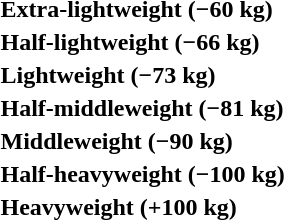<table>
<tr>
<th rowspan=2 style="text-align:left;">Extra-lightweight (−60 kg)</th>
<td rowspan=2></td>
<td rowspan=2></td>
<td></td>
</tr>
<tr>
<td></td>
</tr>
<tr>
<th rowspan=2 style="text-align:left;">Half-lightweight (−66 kg)</th>
<td rowspan=2></td>
<td rowspan=2></td>
<td></td>
</tr>
<tr>
<td></td>
</tr>
<tr>
<th rowspan=2 style="text-align:left;">Lightweight (−73 kg)</th>
<td rowspan=2></td>
<td rowspan=2></td>
<td></td>
</tr>
<tr>
<td></td>
</tr>
<tr>
<th rowspan=2 style="text-align:left;">Half-middleweight (−81 kg)</th>
<td rowspan=2></td>
<td rowspan=2></td>
<td></td>
</tr>
<tr>
<td></td>
</tr>
<tr>
<th rowspan=2 style="text-align:left;">Middleweight (−90 kg)</th>
<td rowspan=2></td>
<td rowspan=2></td>
<td></td>
</tr>
<tr>
<td></td>
</tr>
<tr>
<th rowspan=2 style="text-align:left;">Half-heavyweight (−100 kg)</th>
<td rowspan=2></td>
<td rowspan=2></td>
<td></td>
</tr>
<tr>
<td></td>
</tr>
<tr>
<th style="text-align:left;">Heavyweight (+100 kg)</th>
<td></td>
<td></td>
<td></td>
</tr>
</table>
